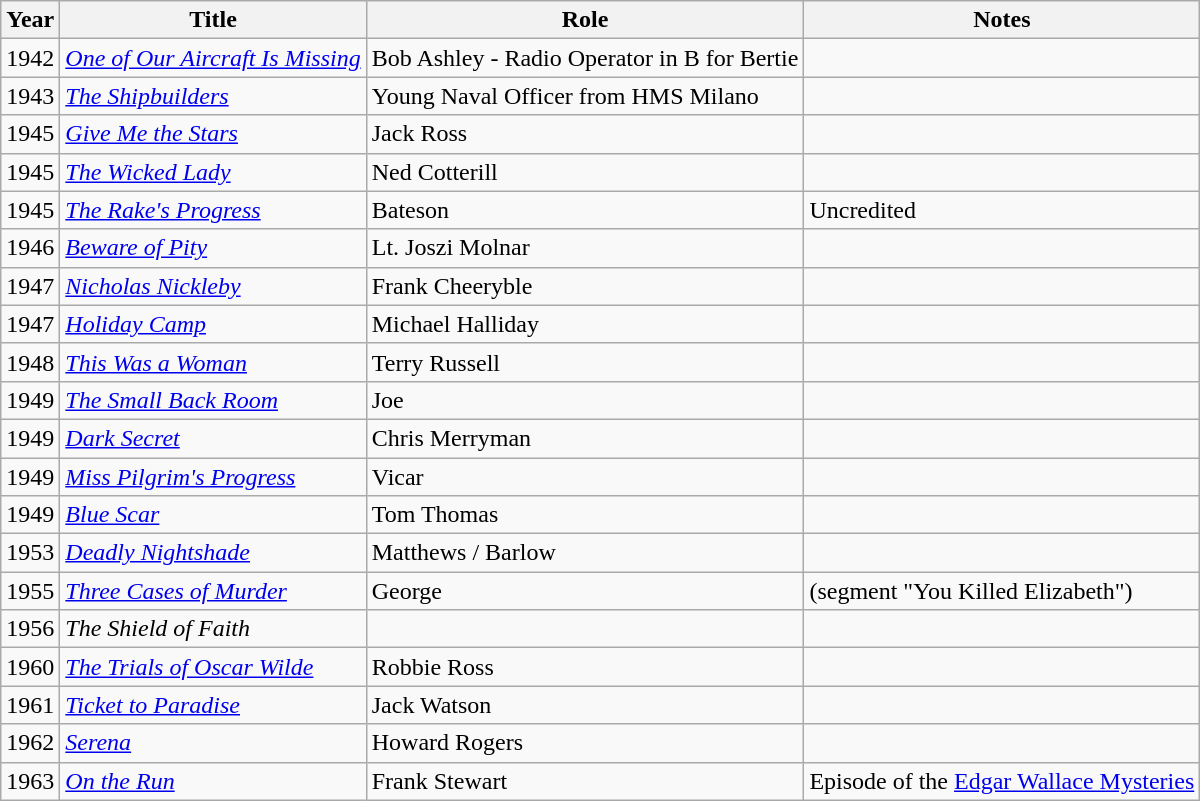<table class="wikitable">
<tr>
<th>Year</th>
<th>Title</th>
<th>Role</th>
<th>Notes</th>
</tr>
<tr>
<td>1942</td>
<td><em><a href='#'>One of Our Aircraft Is Missing</a></em></td>
<td>Bob Ashley - Radio Operator in B for Bertie</td>
<td></td>
</tr>
<tr>
<td>1943</td>
<td><em><a href='#'>The Shipbuilders</a></em></td>
<td>Young Naval Officer from HMS Milano</td>
<td></td>
</tr>
<tr>
<td>1945</td>
<td><em><a href='#'>Give Me the Stars</a></em></td>
<td>Jack Ross</td>
<td></td>
</tr>
<tr>
<td>1945</td>
<td><em><a href='#'>The Wicked Lady</a></em></td>
<td>Ned Cotterill</td>
<td></td>
</tr>
<tr>
<td>1945</td>
<td><em><a href='#'>The Rake's Progress</a></em></td>
<td>Bateson</td>
<td>Uncredited</td>
</tr>
<tr>
<td>1946</td>
<td><em><a href='#'>Beware of Pity</a></em></td>
<td>Lt. Joszi Molnar</td>
<td></td>
</tr>
<tr>
<td>1947</td>
<td><em><a href='#'>Nicholas Nickleby</a></em></td>
<td>Frank Cheeryble</td>
<td></td>
</tr>
<tr>
<td>1947</td>
<td><em><a href='#'>Holiday Camp</a></em></td>
<td>Michael Halliday</td>
<td></td>
</tr>
<tr>
<td>1948</td>
<td><em><a href='#'>This Was a Woman</a></em></td>
<td>Terry Russell</td>
<td></td>
</tr>
<tr>
<td>1949</td>
<td><em><a href='#'>The Small Back Room</a></em></td>
<td>Joe</td>
<td></td>
</tr>
<tr>
<td>1949</td>
<td><em><a href='#'>Dark Secret</a></em></td>
<td>Chris Merryman</td>
<td></td>
</tr>
<tr>
<td>1949</td>
<td><em><a href='#'>Miss Pilgrim's Progress</a></em></td>
<td>Vicar</td>
<td></td>
</tr>
<tr>
<td>1949</td>
<td><em><a href='#'>Blue Scar</a></em></td>
<td>Tom Thomas</td>
<td></td>
</tr>
<tr>
<td>1953</td>
<td><em><a href='#'>Deadly Nightshade</a></em></td>
<td>Matthews / Barlow</td>
<td></td>
</tr>
<tr>
<td>1955</td>
<td><em><a href='#'>Three Cases of Murder</a></em></td>
<td>George</td>
<td>(segment "You Killed Elizabeth")</td>
</tr>
<tr>
<td>1956</td>
<td><em>The Shield of Faith</em></td>
<td></td>
<td></td>
</tr>
<tr>
<td>1960</td>
<td><em><a href='#'>The Trials of Oscar Wilde</a></em></td>
<td>Robbie Ross</td>
<td></td>
</tr>
<tr>
<td>1961</td>
<td><em><a href='#'>Ticket to Paradise</a></em></td>
<td>Jack Watson</td>
<td></td>
</tr>
<tr>
<td>1962</td>
<td><em><a href='#'>Serena</a></em></td>
<td>Howard Rogers</td>
<td></td>
</tr>
<tr>
<td>1963</td>
<td><em><a href='#'>On the Run</a></em></td>
<td>Frank Stewart</td>
<td>Episode of the <a href='#'>Edgar Wallace Mysteries</a></td>
</tr>
</table>
